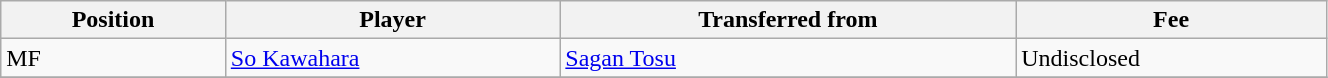<table class="wikitable sortable" style="width:70%; text-align:center; font-size:100%; text-align:left;">
<tr>
<th>Position</th>
<th>Player</th>
<th>Transferred from</th>
<th>Fee</th>
</tr>
<tr>
<td>MF</td>
<td> <a href='#'>So Kawahara</a></td>
<td> <a href='#'>Sagan Tosu</a></td>
<td>Undisclosed </td>
</tr>
<tr>
</tr>
</table>
